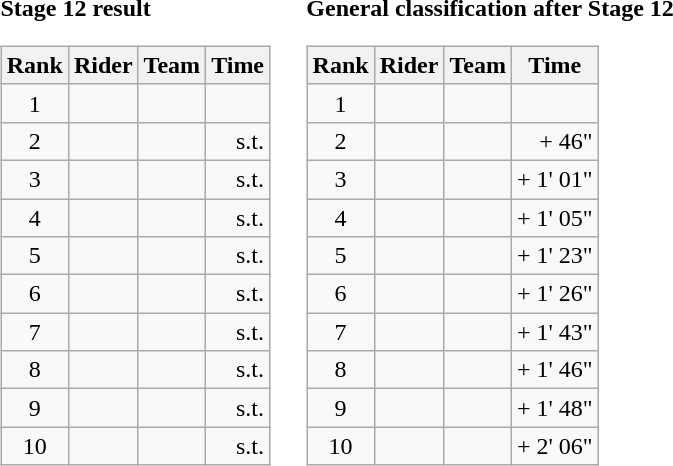<table>
<tr>
<td><strong>Stage 12 result</strong><br><table class="wikitable">
<tr>
<th scope="col">Rank</th>
<th scope="col">Rider</th>
<th scope="col">Team</th>
<th scope="col">Time</th>
</tr>
<tr>
<td style="text-align:center;">1</td>
<td></td>
<td></td>
<td style="text-align:right;"></td>
</tr>
<tr>
<td style="text-align:center;">2</td>
<td></td>
<td></td>
<td style="text-align:right;">s.t.</td>
</tr>
<tr>
<td style="text-align:center;">3</td>
<td></td>
<td></td>
<td style="text-align:right;">s.t.</td>
</tr>
<tr>
<td style="text-align:center;">4</td>
<td></td>
<td></td>
<td style="text-align:right;">s.t.</td>
</tr>
<tr>
<td style="text-align:center;">5</td>
<td></td>
<td></td>
<td style="text-align:right;">s.t.</td>
</tr>
<tr>
<td style="text-align:center;">6</td>
<td></td>
<td></td>
<td style="text-align:right;">s.t.</td>
</tr>
<tr>
<td style="text-align:center;">7</td>
<td></td>
<td></td>
<td style="text-align:right;">s.t.</td>
</tr>
<tr>
<td style="text-align:center;">8</td>
<td></td>
<td></td>
<td style="text-align:right;">s.t.</td>
</tr>
<tr>
<td style="text-align:center;">9</td>
<td></td>
<td></td>
<td style="text-align:right;">s.t.</td>
</tr>
<tr>
<td style="text-align:center;">10</td>
<td></td>
<td></td>
<td style="text-align:right;">s.t.</td>
</tr>
</table>
</td>
<td></td>
<td><strong>General classification after Stage 12</strong><br><table class="wikitable">
<tr>
<th scope="col">Rank</th>
<th scope="col">Rider</th>
<th scope="col">Team</th>
<th scope="col">Time</th>
</tr>
<tr>
<td style="text-align:center;">1</td>
<td></td>
<td></td>
<td style="text-align:right;"></td>
</tr>
<tr>
<td style="text-align:center;">2</td>
<td></td>
<td></td>
<td style="text-align:right;">+ 46"</td>
</tr>
<tr>
<td style="text-align:center;">3</td>
<td></td>
<td></td>
<td style="text-align:right;">+ 1' 01"</td>
</tr>
<tr>
<td style="text-align:center;">4</td>
<td></td>
<td></td>
<td style="text-align:right;">+ 1' 05"</td>
</tr>
<tr>
<td style="text-align:center;">5</td>
<td></td>
<td></td>
<td style="text-align:right;">+ 1' 23"</td>
</tr>
<tr>
<td style="text-align:center;">6</td>
<td></td>
<td></td>
<td style="text-align:right;">+ 1' 26"</td>
</tr>
<tr>
<td style="text-align:center;">7</td>
<td></td>
<td></td>
<td style="text-align:right;">+ 1' 43"</td>
</tr>
<tr>
<td style="text-align:center;">8</td>
<td></td>
<td></td>
<td style="text-align:right;">+ 1' 46"</td>
</tr>
<tr>
<td style="text-align:center;">9</td>
<td></td>
<td></td>
<td style="text-align:right;">+ 1' 48"</td>
</tr>
<tr>
<td style="text-align:center;">10</td>
<td></td>
<td></td>
<td style="text-align:right;">+ 2' 06"</td>
</tr>
</table>
</td>
</tr>
</table>
